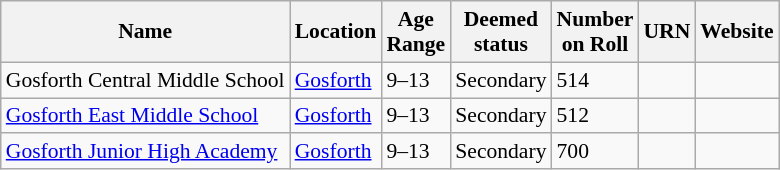<table class="wikitable sortable" style="font-size:90%;">
<tr>
<th>Name</th>
<th>Location</th>
<th>Age<br>Range</th>
<th>Deemed<br>status</th>
<th>Number<br>on Roll</th>
<th class="unsortable">URN</th>
<th class="unsortable">Website</th>
</tr>
<tr>
<td>Gosforth Central Middle School</td>
<td><a href='#'>Gosforth</a></td>
<td>9–13</td>
<td>Secondary</td>
<td>514</td>
<td></td>
<td></td>
</tr>
<tr>
<td><a href='#'>Gosforth East Middle School</a></td>
<td><a href='#'>Gosforth</a></td>
<td>9–13</td>
<td>Secondary</td>
<td>512</td>
<td></td>
<td></td>
</tr>
<tr>
<td><a href='#'>Gosforth Junior High Academy</a></td>
<td><a href='#'>Gosforth</a></td>
<td>9–13</td>
<td>Secondary</td>
<td>700</td>
<td></td>
<td></td>
</tr>
</table>
